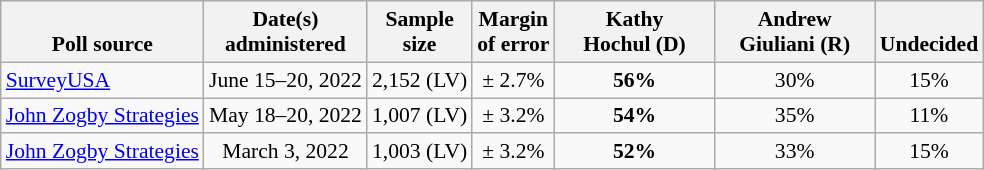<table class="wikitable" style="font-size:90%;text-align:center;">
<tr valign=bottom>
<th>Poll source</th>
<th>Date(s)<br>administered</th>
<th>Sample<br>size</th>
<th>Margin<br>of error</th>
<th style="width:100px;">Kathy<br>Hochul (D)</th>
<th style="width:100px;">Andrew<br>Giuliani (R)</th>
<th>Undecided</th>
</tr>
<tr>
<td style="text-align:left;"><a href='#'>SurveyUSA</a></td>
<td>June 15–20, 2022</td>
<td>2,152 (LV)</td>
<td>± 2.7%</td>
<td><strong>56%</strong></td>
<td>30%</td>
<td>15%</td>
</tr>
<tr>
<td style="text-align:left;"><a href='#'>John Zogby Strategies</a></td>
<td>May 18–20, 2022</td>
<td>1,007 (LV)</td>
<td>± 3.2%</td>
<td><strong>54%</strong></td>
<td>35%</td>
<td>11%</td>
</tr>
<tr>
<td style="text-align:left;"><a href='#'>John Zogby Strategies</a></td>
<td>March 3, 2022</td>
<td>1,003 (LV)</td>
<td>± 3.2%</td>
<td><strong>52%</strong></td>
<td>33%</td>
<td>15%</td>
</tr>
</table>
